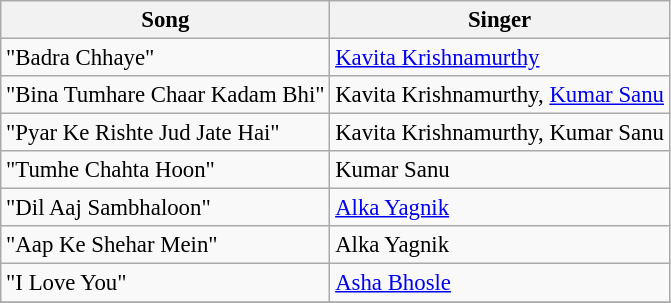<table class="wikitable" style="font-size:95%;">
<tr>
<th>Song</th>
<th>Singer</th>
</tr>
<tr>
<td>"Badra Chhaye"</td>
<td><a href='#'>Kavita Krishnamurthy</a></td>
</tr>
<tr>
<td>"Bina Tumhare Chaar Kadam Bhi"</td>
<td>Kavita Krishnamurthy, <a href='#'>Kumar Sanu</a></td>
</tr>
<tr>
<td>"Pyar Ke Rishte Jud Jate Hai"</td>
<td>Kavita Krishnamurthy, Kumar Sanu</td>
</tr>
<tr>
<td>"Tumhe Chahta Hoon"</td>
<td>Kumar Sanu</td>
</tr>
<tr>
<td>"Dil Aaj Sambhaloon"</td>
<td><a href='#'>Alka Yagnik</a></td>
</tr>
<tr>
<td>"Aap Ke Shehar Mein"</td>
<td>Alka Yagnik</td>
</tr>
<tr>
<td>"I Love You"</td>
<td><a href='#'>Asha Bhosle</a></td>
</tr>
<tr>
</tr>
</table>
